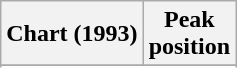<table class="wikitable sortable">
<tr>
<th align="left">Chart (1993)</th>
<th align="center">Peak<br>position</th>
</tr>
<tr>
</tr>
<tr>
</tr>
<tr>
</tr>
</table>
